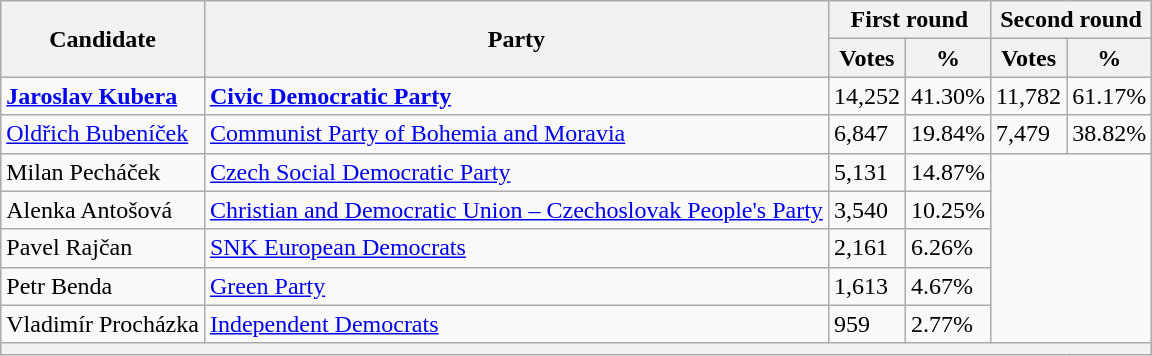<table class=wikitable>
<tr>
<th rowspan=2>Candidate</th>
<th rowspan=2>Party</th>
<th colspan=2>First round</th>
<th colspan=2>Second round</th>
</tr>
<tr>
<th>Votes</th>
<th>%</th>
<th>Votes</th>
<th>%</th>
</tr>
<tr>
<td><strong><a href='#'>Jaroslav Kubera</a></strong></td>
<td><strong><a href='#'>Civic Democratic Party</a></strong></td>
<td>14,252</td>
<td>41.30%</td>
<td>11,782</td>
<td>61.17%</td>
</tr>
<tr>
<td><a href='#'>Oldřich Bubeníček</a></td>
<td><a href='#'>Communist Party of Bohemia and Moravia</a></td>
<td>6,847</td>
<td>19.84%</td>
<td>7,479</td>
<td>38.82%</td>
</tr>
<tr>
<td>Milan Pecháček</td>
<td><a href='#'>Czech Social Democratic Party</a></td>
<td>5,131</td>
<td>14.87%</td>
<td colspan=2 rowspan=5></td>
</tr>
<tr>
<td>Alenka Antošová</td>
<td><a href='#'>Christian and Democratic Union – Czechoslovak People's Party</a></td>
<td>3,540</td>
<td>10.25%</td>
</tr>
<tr>
<td>Pavel Rajčan</td>
<td><a href='#'>SNK European Democrats</a></td>
<td>2,161</td>
<td>6.26%</td>
</tr>
<tr>
<td>Petr Benda</td>
<td><a href='#'>Green Party</a></td>
<td>1,613</td>
<td>4.67%</td>
</tr>
<tr>
<td>Vladimír Procházka</td>
<td><a href='#'>Independent Democrats</a></td>
<td>959</td>
<td>2.77%</td>
</tr>
<tr>
<th colspan=8></th>
</tr>
</table>
